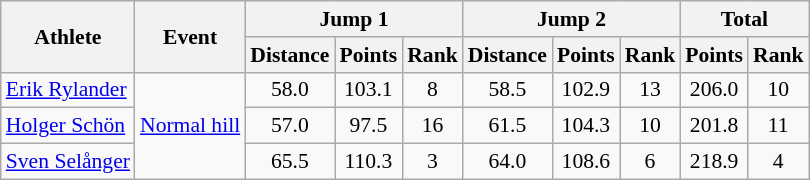<table class="wikitable" style="font-size:90%">
<tr>
<th rowspan="2">Athlete</th>
<th rowspan="2">Event</th>
<th colspan="3">Jump 1</th>
<th colspan="3">Jump 2</th>
<th colspan="2">Total</th>
</tr>
<tr>
<th>Distance</th>
<th>Points</th>
<th>Rank</th>
<th>Distance</th>
<th>Points</th>
<th>Rank</th>
<th>Points</th>
<th>Rank</th>
</tr>
<tr>
<td><a href='#'>Erik Rylander</a></td>
<td rowspan="3"><a href='#'>Normal hill</a></td>
<td align="center">58.0</td>
<td align="center">103.1</td>
<td align="center">8</td>
<td align="center">58.5</td>
<td align="center">102.9</td>
<td align="center">13</td>
<td align="center">206.0</td>
<td align="center">10</td>
</tr>
<tr>
<td><a href='#'>Holger Schön</a></td>
<td align="center">57.0</td>
<td align="center">97.5</td>
<td align="center">16</td>
<td align="center">61.5</td>
<td align="center">104.3</td>
<td align="center">10</td>
<td align="center">201.8</td>
<td align="center">11</td>
</tr>
<tr>
<td><a href='#'>Sven Selånger</a></td>
<td align="center">65.5</td>
<td align="center">110.3</td>
<td align="center">3</td>
<td align="center">64.0</td>
<td align="center">108.6</td>
<td align="center">6</td>
<td align="center">218.9</td>
<td align="center">4</td>
</tr>
</table>
